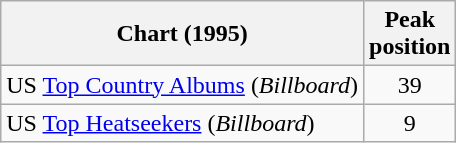<table class="wikitable">
<tr>
<th>Chart (1995)</th>
<th>Peak<br>position</th>
</tr>
<tr>
<td>US <a href='#'>Top Country Albums</a> (<em>Billboard</em>)</td>
<td align="center">39</td>
</tr>
<tr>
<td>US <a href='#'>Top Heatseekers</a> (<em>Billboard</em>)</td>
<td align="center">9</td>
</tr>
</table>
